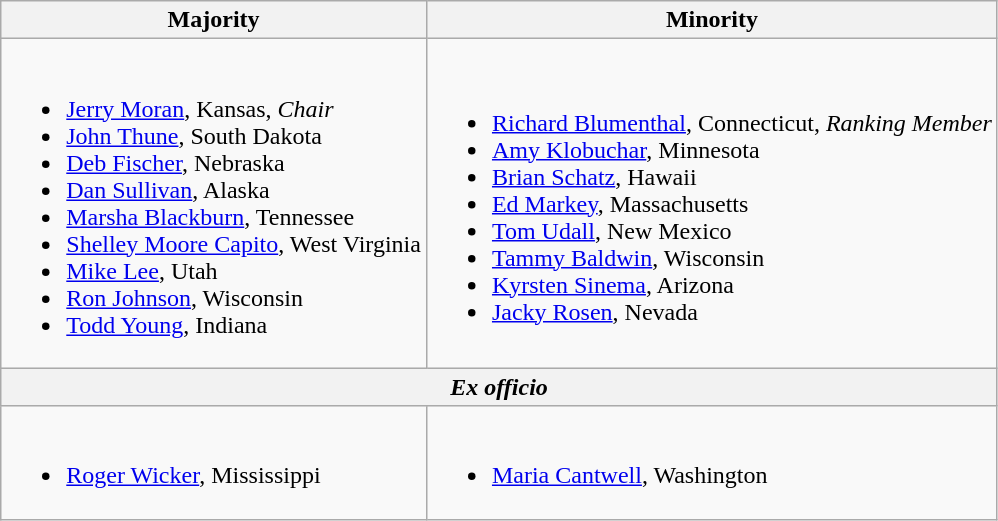<table class=wikitable>
<tr>
<th>Majority</th>
<th>Minority</th>
</tr>
<tr>
<td><br><ul><li><a href='#'>Jerry Moran</a>, Kansas, <em>Chair</em></li><li><a href='#'>John Thune</a>, South Dakota</li><li><a href='#'>Deb Fischer</a>, Nebraska</li><li><a href='#'>Dan Sullivan</a>, Alaska</li><li><a href='#'>Marsha Blackburn</a>, Tennessee</li><li><a href='#'>Shelley Moore Capito</a>, West Virginia</li><li><a href='#'>Mike Lee</a>, Utah</li><li><a href='#'>Ron Johnson</a>, Wisconsin</li><li><a href='#'>Todd Young</a>, Indiana</li></ul></td>
<td><br><ul><li><a href='#'>Richard Blumenthal</a>, Connecticut, <em>Ranking Member</em></li><li><a href='#'>Amy Klobuchar</a>, Minnesota</li><li><a href='#'>Brian Schatz</a>, Hawaii</li><li><a href='#'>Ed Markey</a>, Massachusetts</li><li><a href='#'>Tom Udall</a>, New Mexico</li><li><a href='#'>Tammy Baldwin</a>, Wisconsin</li><li><a href='#'>Kyrsten Sinema</a>, Arizona</li><li><a href='#'>Jacky Rosen</a>, Nevada</li></ul></td>
</tr>
<tr>
<th colspan=2><em>Ex officio</em></th>
</tr>
<tr>
<td><br><ul><li><a href='#'>Roger Wicker</a>, Mississippi</li></ul></td>
<td><br><ul><li><a href='#'>Maria Cantwell</a>, Washington</li></ul></td>
</tr>
</table>
